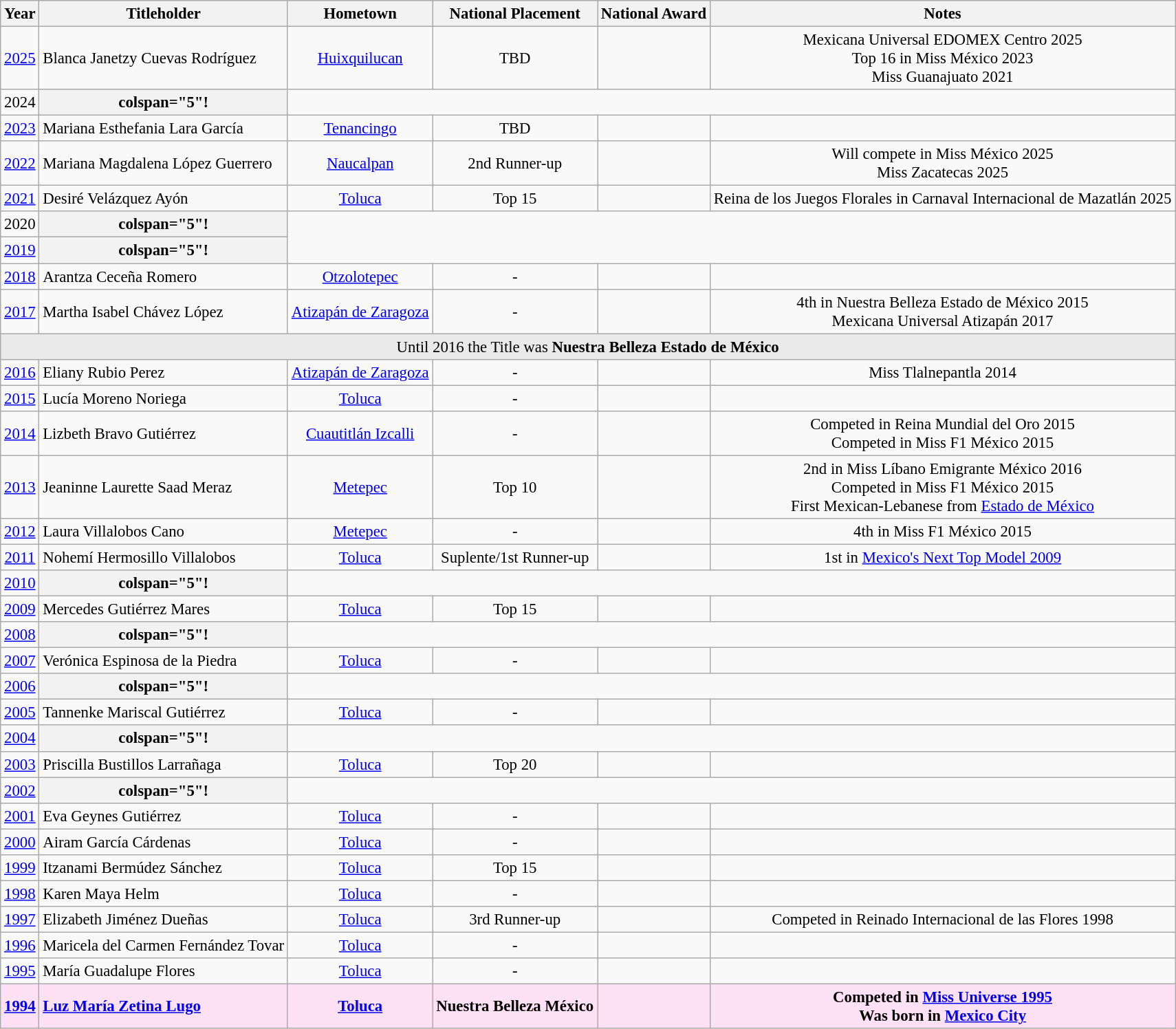<table class="wikitable sortable" style="font-size:95%;">
<tr>
<th>Year</th>
<th>Titleholder</th>
<th>Hometown</th>
<th>National Placement</th>
<th>National Award</th>
<th>Notes</th>
</tr>
<tr>
<td align="center"><a href='#'>2025</a></td>
<td>Blanca Janetzy Cuevas Rodríguez</td>
<td align="center"><a href='#'>Huixquilucan</a></td>
<td align="center">TBD</td>
<td align="center"></td>
<td align="center">Mexicana Universal EDOMEX Centro 2025<br>Top 16 in Miss México 2023<br>Miss Guanajuato 2021</td>
</tr>
<tr>
<td align="center">2024</td>
<th>colspan="5"!</th>
</tr>
<tr>
<td align="center"><a href='#'>2023</a></td>
<td>Mariana Esthefania Lara García</td>
<td align="center"><a href='#'>Tenancingo</a></td>
<td align="center">TBD</td>
<td align="center"></td>
<td align="center"></td>
</tr>
<tr>
<td align="center"><a href='#'>2022</a></td>
<td>Mariana Magdalena López Guerrero</td>
<td align="center"><a href='#'>Naucalpan</a></td>
<td align="center">2nd Runner-up</td>
<td align="center"></td>
<td align="center">Will compete in Miss México 2025<br>Miss Zacatecas 2025</td>
</tr>
<tr>
<td align="center"><a href='#'>2021</a></td>
<td>Desiré Velázquez Ayón</td>
<td align="center"><a href='#'>Toluca</a></td>
<td align="center">Top 15</td>
<td align="center"></td>
<td align="center">Reina de los Juegos Florales in Carnaval Internacional de Mazatlán 2025</td>
</tr>
<tr>
<td align="center">2020</td>
<th>colspan="5"!</th>
</tr>
<tr>
<td align="center"><a href='#'>2019</a></td>
<th>colspan="5"!</th>
</tr>
<tr>
<td align="center"><a href='#'>2018</a></td>
<td>Arantza Ceceña Romero</td>
<td align="center"><a href='#'>Otzolotepec</a></td>
<td align="center">-</td>
<td align="center"></td>
<td align="center"></td>
</tr>
<tr>
<td align="center"><a href='#'>2017</a></td>
<td>Martha Isabel Chávez López</td>
<td align="center"><a href='#'>Atizapán de Zaragoza</a></td>
<td align="center">-</td>
<td align="center"></td>
<td align="center">4th in Nuestra Belleza Estado de México 2015<br>Mexicana Universal Atizapán 2017</td>
</tr>
<tr>
<td colspan="6" bgcolor="#EAEAEA" style="text-align:center;">Until 2016 the Title was <strong>Nuestra Belleza Estado de México</strong></td>
</tr>
<tr>
<td align="center"><a href='#'>2016</a></td>
<td>Eliany Rubio Perez</td>
<td align="center"><a href='#'>Atizapán de Zaragoza</a></td>
<td align="center">-</td>
<td align="center"></td>
<td align="center">Miss Tlalnepantla 2014</td>
</tr>
<tr>
<td align="center"><a href='#'>2015</a></td>
<td>Lucía Moreno Noriega</td>
<td align="center"><a href='#'>Toluca</a></td>
<td align="center">-</td>
<td align="center"></td>
<td align="center"></td>
</tr>
<tr>
<td align="center"><a href='#'>2014</a></td>
<td>Lizbeth Bravo Gutiérrez</td>
<td align="center"><a href='#'>Cuautitlán Izcalli</a></td>
<td align="center">-</td>
<td align="center"></td>
<td align="center">Competed in Reina Mundial del Oro 2015<br>Competed in Miss F1 México 2015</td>
</tr>
<tr>
<td align="center"><a href='#'>2013</a></td>
<td>Jeaninne Laurette Saad Meraz</td>
<td align="center"><a href='#'>Metepec</a></td>
<td align="center">Top 10</td>
<td align="center"></td>
<td align="center">2nd in Miss Líbano Emigrante México 2016<br>Competed in Miss F1 México 2015<br>First Mexican-Lebanese from <a href='#'>Estado de México</a></td>
</tr>
<tr>
<td align="center"><a href='#'>2012</a></td>
<td>Laura Villalobos Cano</td>
<td align="center"><a href='#'>Metepec</a></td>
<td align="center">-</td>
<td align="center"></td>
<td align="center">4th in Miss F1 México 2015</td>
</tr>
<tr>
<td align="center"><a href='#'>2011</a></td>
<td>Nohemí Hermosillo Villalobos</td>
<td align="center"><a href='#'>Toluca</a></td>
<td align="center">Suplente/1st Runner-up</td>
<td align="center"></td>
<td align="center">1st in <a href='#'>Mexico's Next Top Model 2009</a></td>
</tr>
<tr>
<td align="center"><a href='#'>2010</a></td>
<th>colspan="5"!</th>
</tr>
<tr>
<td align="center"><a href='#'>2009</a></td>
<td>Mercedes Gutiérrez Mares</td>
<td align="center"><a href='#'>Toluca</a></td>
<td align="center">Top 15</td>
<td align="center"></td>
<td align="center"></td>
</tr>
<tr>
<td align="center"><a href='#'>2008</a></td>
<th>colspan="5"!</th>
</tr>
<tr>
<td align="center"><a href='#'>2007</a></td>
<td>Verónica Espinosa de la Piedra</td>
<td align="center"><a href='#'>Toluca</a></td>
<td align="center">-</td>
<td align="center"></td>
<td align="center"></td>
</tr>
<tr>
<td align="center"><a href='#'>2006</a></td>
<th>colspan="5"!</th>
</tr>
<tr>
<td align="center"><a href='#'>2005</a></td>
<td>Tannenke Mariscal Gutiérrez</td>
<td align="center"><a href='#'>Toluca</a></td>
<td align="center">-</td>
<td align="center"></td>
<td align="center"></td>
</tr>
<tr>
<td align="center"><a href='#'>2004</a></td>
<th>colspan="5"!</th>
</tr>
<tr>
<td align="center"><a href='#'>2003</a></td>
<td>Priscilla Bustillos Larrañaga</td>
<td align="center"><a href='#'>Toluca</a></td>
<td align="center">Top 20</td>
<td align="center"></td>
<td align="center"></td>
</tr>
<tr>
<td align="center"><a href='#'>2002</a></td>
<th>colspan="5"!</th>
</tr>
<tr>
<td align="center"><a href='#'>2001</a></td>
<td>Eva Geynes Gutiérrez</td>
<td align="center"><a href='#'>Toluca</a></td>
<td align="center">-</td>
<td align="center"></td>
<td align="center"></td>
</tr>
<tr>
<td align="center"><a href='#'>2000</a></td>
<td>Airam García Cárdenas</td>
<td align="center"><a href='#'>Toluca</a></td>
<td align="center">-</td>
<td align="center"></td>
<td align="center"></td>
</tr>
<tr>
<td align="center"><a href='#'>1999</a></td>
<td>Itzanami Bermúdez Sánchez</td>
<td align="center"><a href='#'>Toluca</a></td>
<td align="center">Top 15</td>
<td align="center"></td>
<td align="center"></td>
</tr>
<tr>
<td align="center"><a href='#'>1998</a></td>
<td>Karen Maya Helm</td>
<td align="center"><a href='#'>Toluca</a></td>
<td align="center">-</td>
<td align="center"></td>
<td align="center"></td>
</tr>
<tr>
<td align="center"><a href='#'>1997</a></td>
<td>Elizabeth Jiménez Dueñas</td>
<td align="center"><a href='#'>Toluca</a></td>
<td align="center">3rd Runner-up</td>
<td align="center"></td>
<td align="center">Competed in Reinado Internacional de las Flores 1998</td>
</tr>
<tr>
<td align="center"><a href='#'>1996</a></td>
<td>Maricela del Carmen Fernández Tovar</td>
<td align="center"><a href='#'>Toluca</a></td>
<td align="center">-</td>
<td align="center"></td>
<td align="center"></td>
</tr>
<tr>
<td align="center"><a href='#'>1995</a></td>
<td>María Guadalupe Flores</td>
<td align="center"><a href='#'>Toluca</a></td>
<td align="center">-</td>
<td align="center"></td>
<td align="center"></td>
</tr>
<tr bgcolor="#FFE1F5">
<td align="center"><strong><a href='#'>1994</a></strong></td>
<td><strong><a href='#'>Luz María Zetina Lugo</a></strong></td>
<td align="center"><strong><a href='#'>Toluca</a></strong></td>
<td align="center"><strong>Nuestra Belleza México</strong></td>
<td align="center"></td>
<td align="center"><strong>Competed in <a href='#'>Miss Universe 1995</a><br>Was born in <a href='#'>Mexico City</a></strong></td>
</tr>
</table>
